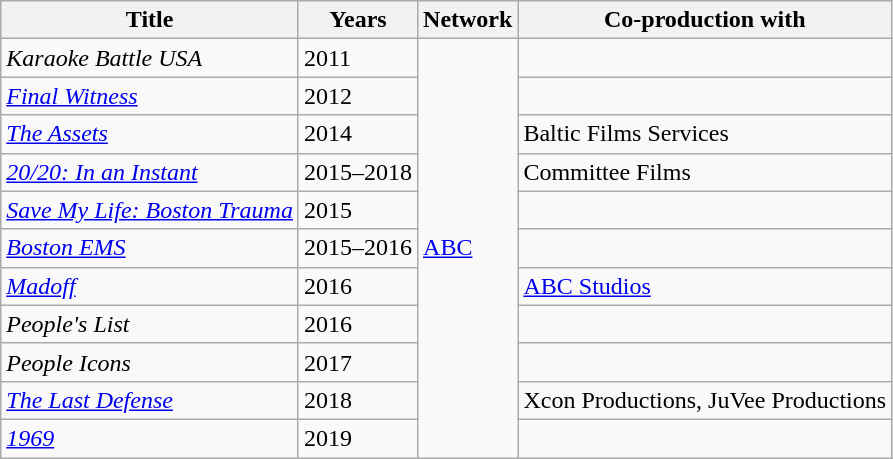<table class="wikitable sortable">
<tr>
<th>Title</th>
<th>Years</th>
<th>Network</th>
<th>Co-production with</th>
</tr>
<tr>
<td><em>Karaoke Battle USA</em></td>
<td>2011</td>
<td rowspan="11"><a href='#'>ABC</a></td>
<td></td>
</tr>
<tr>
<td><em><a href='#'>Final Witness</a></em></td>
<td>2012</td>
<td></td>
</tr>
<tr>
<td><em><a href='#'>The Assets</a></em></td>
<td>2014</td>
<td>Baltic Films Services</td>
</tr>
<tr>
<td><em><a href='#'>20/20: In an Instant</a></em></td>
<td>2015–2018</td>
<td>Committee Films</td>
</tr>
<tr>
<td><em><a href='#'>Save My Life: Boston Trauma</a></em></td>
<td>2015</td>
<td></td>
</tr>
<tr>
<td><em><a href='#'>Boston EMS</a></em></td>
<td>2015–2016</td>
<td></td>
</tr>
<tr>
<td><em><a href='#'>Madoff</a></em></td>
<td>2016</td>
<td><a href='#'>ABC Studios</a></td>
</tr>
<tr>
<td><em>People's List</em></td>
<td>2016</td>
<td></td>
</tr>
<tr>
<td><em>People Icons</em></td>
<td>2017</td>
<td></td>
</tr>
<tr>
<td><em><a href='#'>The Last Defense</a></em></td>
<td>2018</td>
<td>Xcon Productions, JuVee Productions</td>
</tr>
<tr>
<td><em><a href='#'>1969</a></em></td>
<td>2019</td>
<td></td>
</tr>
</table>
